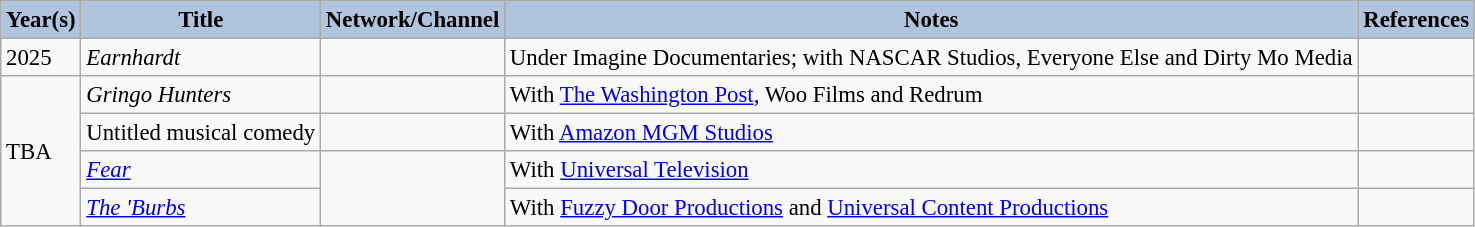<table class="wikitable" style="font-size:95%;">
<tr style="text-align:left;">
<th style="background:#B0C4DE;">Year(s)</th>
<th style="background:#B0C4DE;">Title</th>
<th style="background:#B0C4DE;">Network/Channel</th>
<th style="background:#B0C4DE;">Notes</th>
<th style="background:#B0C4DE;">References</th>
</tr>
<tr>
<td>2025</td>
<td><em>Earnhardt</em></td>
<td></td>
<td>Under Imagine Documentaries; with NASCAR Studios, Everyone Else and Dirty Mo Media</td>
<td></td>
</tr>
<tr>
<td rowspan="4">TBA</td>
<td><em>Gringo Hunters</em></td>
<td></td>
<td>With <a href='#'>The Washington Post</a>, Woo Films and Redrum</td>
<td></td>
</tr>
<tr>
<td>Untitled musical comedy</td>
<td></td>
<td>With <a href='#'>Amazon MGM Studios</a></td>
<td></td>
</tr>
<tr>
<td><em><a href='#'>Fear</a></em></td>
<td rowspan="2"></td>
<td>With <a href='#'>Universal Television</a></td>
<td></td>
</tr>
<tr>
<td><em><a href='#'>The 'Burbs</a></em></td>
<td>With <a href='#'>Fuzzy Door Productions</a> and <a href='#'>Universal Content Productions</a></td>
<td></td>
</tr>
</table>
